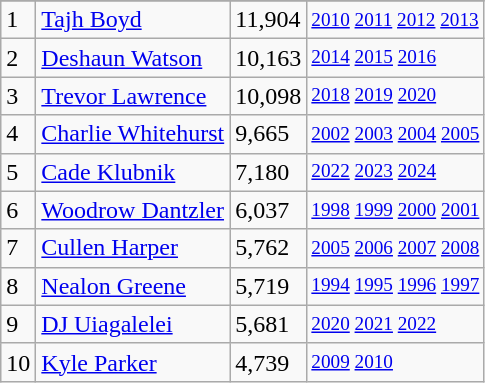<table class="wikitable">
<tr>
</tr>
<tr>
<td>1</td>
<td><a href='#'>Tajh Boyd</a></td>
<td>11,904</td>
<td style="font-size:80%;"><a href='#'>2010</a> <a href='#'>2011</a> <a href='#'>2012</a> <a href='#'>2013</a></td>
</tr>
<tr>
<td>2</td>
<td><a href='#'>Deshaun Watson</a></td>
<td>10,163</td>
<td style="font-size:80%;"><a href='#'>2014</a> <a href='#'>2015</a> <a href='#'>2016</a></td>
</tr>
<tr>
<td>3</td>
<td><a href='#'>Trevor Lawrence</a></td>
<td>10,098</td>
<td style="font-size:80%;"><a href='#'>2018</a> <a href='#'>2019</a> <a href='#'>2020</a></td>
</tr>
<tr>
<td>4</td>
<td><a href='#'>Charlie Whitehurst</a></td>
<td>9,665</td>
<td style="font-size:80%;"><a href='#'>2002</a> <a href='#'>2003</a> <a href='#'>2004</a> <a href='#'>2005</a></td>
</tr>
<tr>
<td>5</td>
<td><a href='#'>Cade Klubnik</a></td>
<td>7,180</td>
<td style="font-size:80%;"><a href='#'>2022</a> <a href='#'>2023</a> <a href='#'>2024</a></td>
</tr>
<tr>
<td>6</td>
<td><a href='#'>Woodrow Dantzler</a></td>
<td>6,037</td>
<td style="font-size:80%;"><a href='#'>1998</a> <a href='#'>1999</a> <a href='#'>2000</a> <a href='#'>2001</a></td>
</tr>
<tr>
<td>7</td>
<td><a href='#'>Cullen Harper</a></td>
<td>5,762</td>
<td style="font-size:80%;"><a href='#'>2005</a> <a href='#'>2006</a> <a href='#'>2007</a> <a href='#'>2008</a></td>
</tr>
<tr>
<td>8</td>
<td><a href='#'>Nealon Greene</a></td>
<td>5,719</td>
<td style="font-size:80%;"><a href='#'>1994</a> <a href='#'>1995</a> <a href='#'>1996</a> <a href='#'>1997</a></td>
</tr>
<tr>
<td>9</td>
<td><a href='#'>DJ Uiagalelei</a></td>
<td>5,681</td>
<td style="font-size:80%;"><a href='#'>2020</a> <a href='#'>2021</a> <a href='#'>2022</a></td>
</tr>
<tr>
<td>10</td>
<td><a href='#'>Kyle Parker</a></td>
<td>4,739</td>
<td style="font-size:80%;"><a href='#'>2009</a> <a href='#'>2010</a></td>
</tr>
</table>
